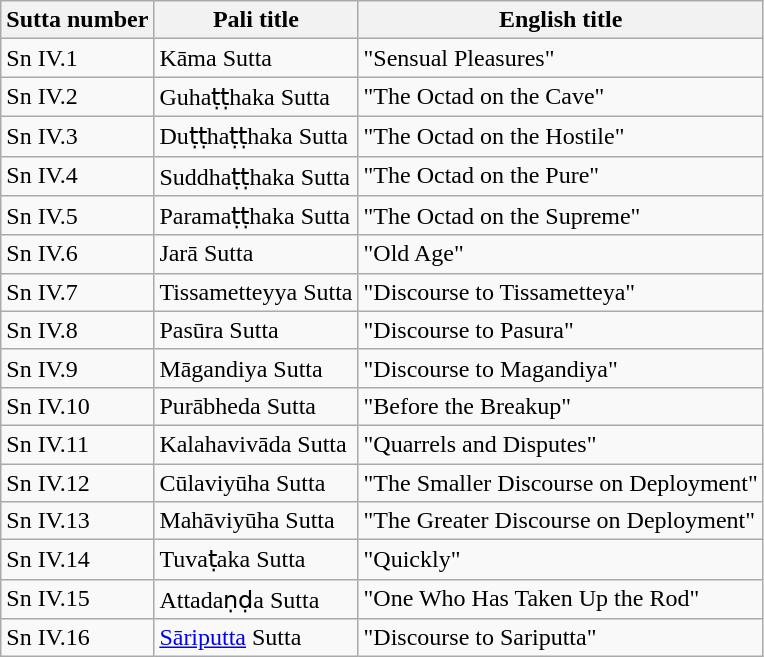<table class="wikitable">
<tr>
<th>Sutta number</th>
<th>Pali title</th>
<th>English title</th>
</tr>
<tr>
<td>Sn IV.1</td>
<td>Kāma Sutta</td>
<td>"Sensual Pleasures"</td>
</tr>
<tr>
<td>Sn IV.2</td>
<td>Guhaṭṭhaka Sutta</td>
<td>"The Octad on the Cave"</td>
</tr>
<tr>
<td>Sn IV.3</td>
<td>Duṭṭhaṭṭhaka Sutta</td>
<td>"The Octad on the Hostile"</td>
</tr>
<tr>
<td>Sn IV.4</td>
<td>Suddhaṭṭhaka Sutta</td>
<td>"The Octad on the Pure"</td>
</tr>
<tr>
<td>Sn IV.5</td>
<td>Paramaṭṭhaka Sutta</td>
<td>"The Octad on the Supreme"</td>
</tr>
<tr>
<td>Sn IV.6</td>
<td>Jarā Sutta</td>
<td>"Old Age"</td>
</tr>
<tr>
<td>Sn IV.7</td>
<td>Tissametteyya Sutta</td>
<td>"Discourse to Tissametteya"</td>
</tr>
<tr>
<td>Sn IV.8</td>
<td>Pasūra Sutta</td>
<td>"Discourse to Pasura"</td>
</tr>
<tr>
<td>Sn IV.9</td>
<td>Māgandiya Sutta</td>
<td>"Discourse to Magandiya"</td>
</tr>
<tr>
<td>Sn IV.10</td>
<td>Purābheda Sutta</td>
<td>"Before the Breakup"</td>
</tr>
<tr>
<td>Sn IV.11</td>
<td>Kalahavivāda Sutta</td>
<td>"Quarrels and Disputes"</td>
</tr>
<tr>
<td>Sn IV.12</td>
<td>Cūlaviyūha Sutta</td>
<td>"The Smaller Discourse on Deployment"</td>
</tr>
<tr>
<td>Sn IV.13</td>
<td>Mahāviyūha Sutta</td>
<td>"The Greater Discourse on Deployment"</td>
</tr>
<tr>
<td>Sn IV.14</td>
<td>Tuvaṭaka Sutta</td>
<td>"Quickly"</td>
</tr>
<tr>
<td>Sn IV.15</td>
<td>Attadaṇḍa Sutta</td>
<td>"One Who Has Taken Up the Rod"</td>
</tr>
<tr>
<td>Sn IV.16</td>
<td><a href='#'>Sāriputta</a> Sutta</td>
<td>"Discourse to Sariputta"</td>
</tr>
</table>
